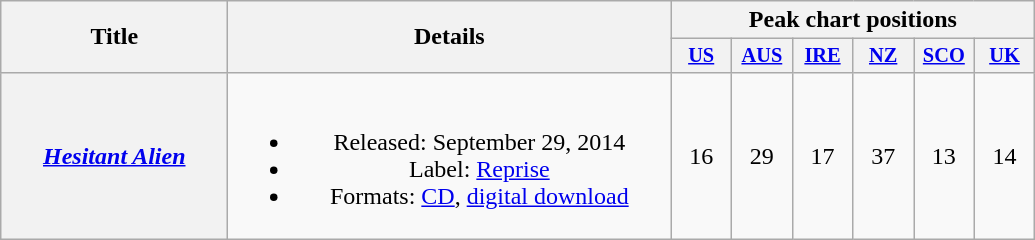<table class="wikitable plainrowheaders" style="text-align:center;">
<tr>
<th scope="col" rowspan="2" style="width:9em;">Title</th>
<th scope="col" rowspan="2" style="width:18em;">Details</th>
<th scope="col" colspan="6">Peak chart positions</th>
</tr>
<tr>
<th scope="col" style="width:2.5em;font-size:85%;"><a href='#'>US</a><br></th>
<th scope="col" style="width:2.5em;font-size:85%;"><a href='#'>AUS</a><br></th>
<th scope="col" style="width:2.5em;font-size:85%;"><a href='#'>IRE</a><br></th>
<th scope="col" style="width:2.5em;font-size:85%;"><a href='#'>NZ</a><br></th>
<th scope="col" style="width:2.5em;font-size:85%;"><a href='#'>SCO</a><br></th>
<th scope="col" style="width:2.5em;font-size:85%;"><a href='#'>UK</a><br></th>
</tr>
<tr>
<th scope="row"><em><a href='#'>Hesitant Alien</a></em></th>
<td><br><ul><li>Released: September 29, 2014</li><li>Label: <a href='#'>Reprise</a></li><li>Formats: <a href='#'>CD</a>, <a href='#'>digital download</a></li></ul></td>
<td>16</td>
<td>29</td>
<td>17</td>
<td>37</td>
<td>13</td>
<td>14</td>
</tr>
</table>
